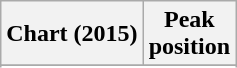<table class="wikitable sortable plainrowheaders">
<tr>
<th>Chart (2015)</th>
<th>Peak<br>position</th>
</tr>
<tr>
</tr>
<tr>
</tr>
</table>
